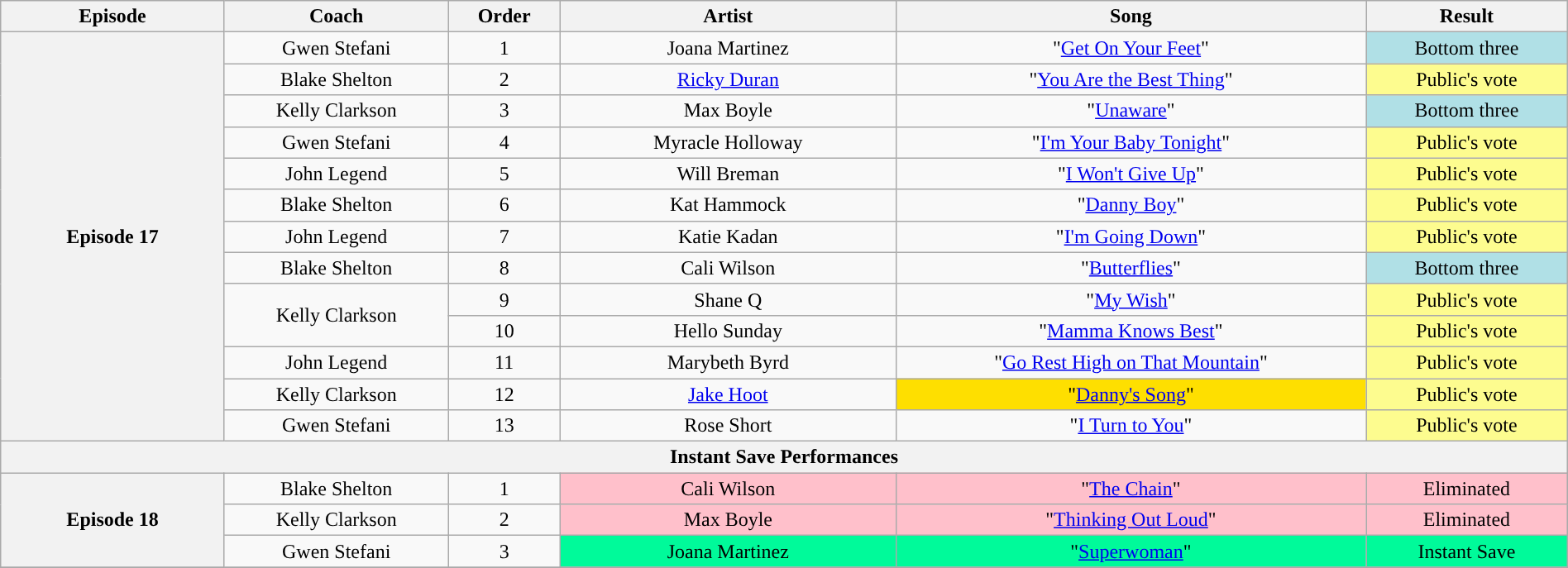<table class="wikitable" style="text-align:center; width:100%;">
<tr>
<th style="width:10%;">Episode</th>
<th style="width:10%;">Coach</th>
<th style="width:05%;">Order</th>
<th style="width:15%;">Artist</th>
<th style="width:21%;">Song</th>
<th style="width:9%;">Result</th>
</tr>
<tr>
<th rowspan="13" scope="row">Episode 17 <br><small></small></th>
<td>Gwen Stefani</td>
<td>1</td>
<td>Joana Martinez</td>
<td>"<a href='#'>Get On Your Feet</a>"</td>
<td style="background:#b0e0e6;">Bottom three</td>
</tr>
<tr>
<td>Blake Shelton</td>
<td>2</td>
<td><a href='#'>Ricky Duran</a></td>
<td>"<a href='#'>You Are the Best Thing</a>"</td>
<td style="background:#fdfc8f;">Public's vote</td>
</tr>
<tr>
<td>Kelly Clarkson</td>
<td>3</td>
<td>Max Boyle</td>
<td>"<a href='#'>Unaware</a>"</td>
<td style="background:#b0e0e6;">Bottom three</td>
</tr>
<tr>
<td>Gwen Stefani</td>
<td>4</td>
<td>Myracle Holloway</td>
<td>"<a href='#'>I'm Your Baby Tonight</a>"</td>
<td style="background:#fdfc8f;">Public's vote</td>
</tr>
<tr>
<td>John Legend</td>
<td>5</td>
<td>Will Breman</td>
<td>"<a href='#'>I Won't Give Up</a>"</td>
<td style="background:#fdfc8f;">Public's vote</td>
</tr>
<tr>
<td>Blake Shelton</td>
<td>6</td>
<td>Kat Hammock</td>
<td>"<a href='#'>Danny Boy</a>"</td>
<td style="background:#fdfc8f;">Public's vote</td>
</tr>
<tr>
<td>John Legend</td>
<td>7</td>
<td>Katie Kadan</td>
<td>"<a href='#'>I'm Going Down</a>"</td>
<td style="background:#fdfc8f;">Public's vote</td>
</tr>
<tr>
<td>Blake Shelton</td>
<td>8</td>
<td>Cali Wilson</td>
<td>"<a href='#'>Butterflies</a>"</td>
<td style="background:#b0e0e6;">Bottom three</td>
</tr>
<tr>
<td rowspan="2">Kelly Clarkson</td>
<td>9</td>
<td>Shane Q</td>
<td>"<a href='#'>My Wish</a>"</td>
<td style="background:#fdfc8f;">Public's vote</td>
</tr>
<tr>
<td>10</td>
<td>Hello Sunday</td>
<td>"<a href='#'>Mamma Knows Best</a>"</td>
<td style="background:#fdfc8f;">Public's vote</td>
</tr>
<tr>
<td>John Legend</td>
<td>11</td>
<td>Marybeth Byrd</td>
<td>"<a href='#'>Go Rest High on That Mountain</a>"</td>
<td style="background:#fdfc8f;">Public's vote</td>
</tr>
<tr>
<td>Kelly Clarkson</td>
<td>12</td>
<td><a href='#'>Jake Hoot</a></td>
<td style="background:#fedf00;">"<a href='#'>Danny's Song</a>"</td>
<td style="background:#fdfc8f;">Public's vote</td>
</tr>
<tr>
<td>Gwen Stefani</td>
<td>13</td>
<td>Rose Short</td>
<td>"<a href='#'>I Turn to You</a>"</td>
<td style="background:#fdfc8f;">Public's vote</td>
</tr>
<tr>
<th colspan="6">Instant Save Performances</th>
</tr>
<tr>
<th rowspan=3>Episode 18<br><small></small></th>
<td>Blake Shelton</td>
<td>1</td>
<td style="background:pink">Cali Wilson</td>
<td style="background:pink">"<a href='#'>The Chain</a>"</td>
<td style="background:pink">Eliminated</td>
</tr>
<tr>
<td>Kelly Clarkson</td>
<td>2</td>
<td style="background:pink">Max Boyle</td>
<td style="background:pink">"<a href='#'>Thinking Out Loud</a>"</td>
<td style="background:pink">Eliminated</td>
</tr>
<tr>
<td>Gwen Stefani</td>
<td>3</td>
<td style="background:#00fa9a;">Joana Martinez</td>
<td style="background:#00fa9a;">"<a href='#'>Superwoman</a>"</td>
<td style="background:#00fa9a;">Instant Save</td>
</tr>
<tr>
</tr>
</table>
